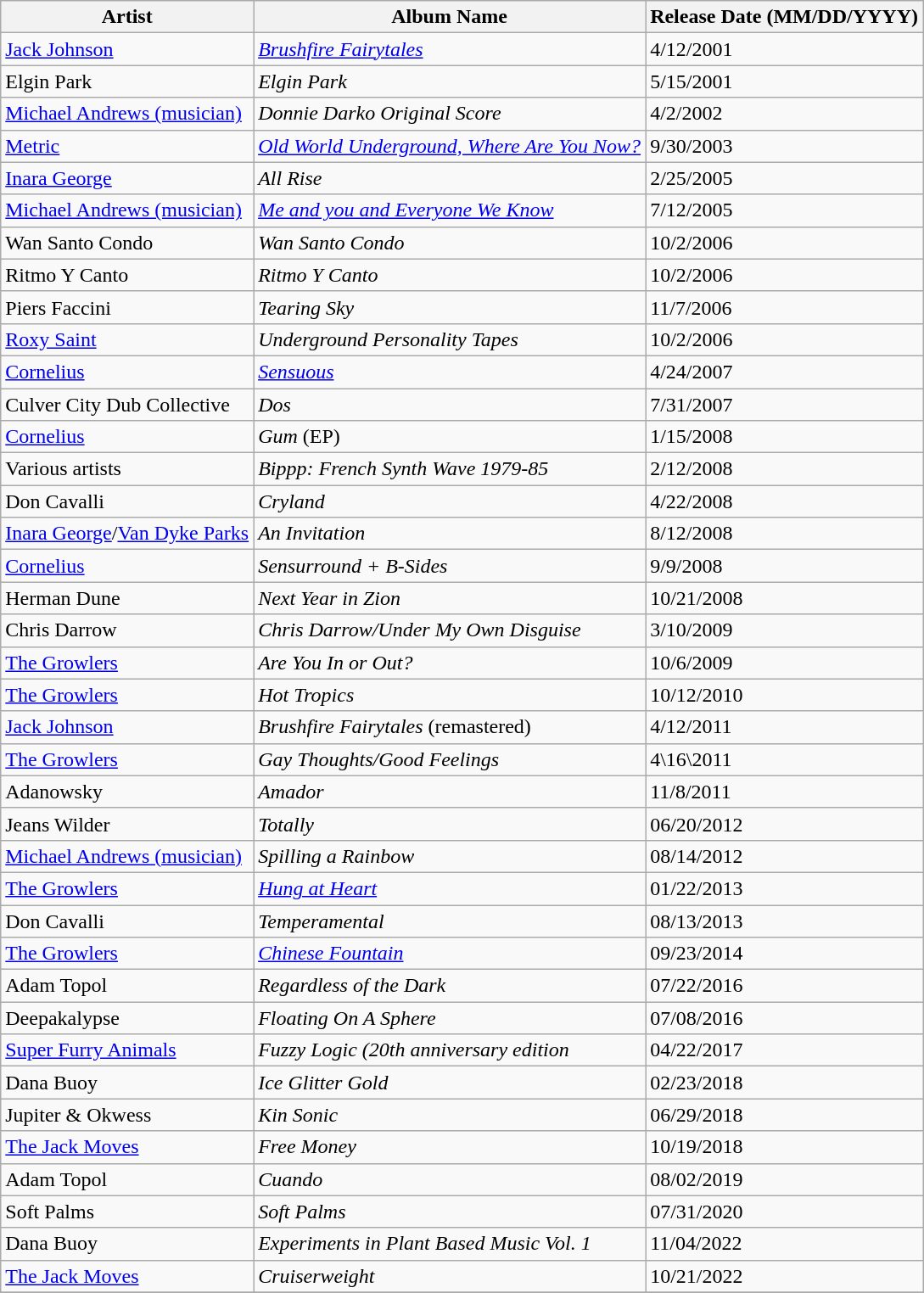<table class="wikitable" border="1">
<tr>
<th scope="col">Artist</th>
<th scope="col">Album Name</th>
<th scope="col">Release Date (MM/DD/YYYY)</th>
</tr>
<tr>
<td><a href='#'>Jack Johnson</a></td>
<td><em><a href='#'>Brushfire Fairytales</a></em></td>
<td>4/12/2001</td>
</tr>
<tr>
<td>Elgin Park</td>
<td><em>Elgin Park</em></td>
<td>5/15/2001</td>
</tr>
<tr>
<td><a href='#'>Michael Andrews (musician)</a></td>
<td><em>Donnie Darko Original Score</em></td>
<td>4/2/2002</td>
</tr>
<tr>
<td><a href='#'>Metric</a></td>
<td><em><a href='#'>Old World Underground, Where Are You Now?</a></em></td>
<td>9/30/2003</td>
</tr>
<tr>
<td><a href='#'>Inara George</a></td>
<td><em>All Rise</em></td>
<td>2/25/2005</td>
</tr>
<tr>
<td><a href='#'>Michael Andrews (musician)</a></td>
<td><em><a href='#'>Me and you and Everyone We Know</a></em></td>
<td>7/12/2005</td>
</tr>
<tr>
<td>Wan Santo Condo</td>
<td><em>Wan Santo Condo</em></td>
<td>10/2/2006</td>
</tr>
<tr>
<td>Ritmo Y Canto</td>
<td><em>Ritmo Y Canto</em></td>
<td>10/2/2006</td>
</tr>
<tr>
<td>Piers Faccini</td>
<td><em>Tearing Sky</em></td>
<td>11/7/2006</td>
</tr>
<tr>
<td><a href='#'>Roxy Saint</a></td>
<td><em>Underground Personality Tapes</em></td>
<td>10/2/2006</td>
</tr>
<tr>
<td><a href='#'>Cornelius</a></td>
<td><em><a href='#'>Sensuous</a></em></td>
<td>4/24/2007</td>
</tr>
<tr>
<td>Culver City Dub Collective</td>
<td><em>Dos</em></td>
<td>7/31/2007</td>
</tr>
<tr>
<td><a href='#'>Cornelius</a></td>
<td><em>Gum</em> (EP)</td>
<td>1/15/2008</td>
</tr>
<tr>
<td>Various artists</td>
<td><em>Bippp: French Synth Wave 1979-85</em></td>
<td>2/12/2008</td>
</tr>
<tr>
<td>Don Cavalli</td>
<td><em>Cryland</em></td>
<td>4/22/2008</td>
</tr>
<tr>
<td><a href='#'>Inara George</a>/<a href='#'>Van Dyke Parks</a></td>
<td><em>An Invitation</em></td>
<td>8/12/2008</td>
</tr>
<tr>
<td><a href='#'>Cornelius</a></td>
<td><em>Sensurround + B-Sides</em></td>
<td>9/9/2008</td>
</tr>
<tr>
<td>Herman Dune</td>
<td><em>Next Year in Zion</em></td>
<td>10/21/2008</td>
</tr>
<tr>
<td>Chris Darrow</td>
<td><em>Chris Darrow/Under My Own Disguise</em></td>
<td>3/10/2009</td>
</tr>
<tr>
<td><a href='#'>The Growlers</a></td>
<td><em>Are You In or Out?</em></td>
<td>10/6/2009</td>
</tr>
<tr>
<td><a href='#'>The Growlers</a></td>
<td><em>Hot Tropics</em></td>
<td>10/12/2010</td>
</tr>
<tr>
<td><a href='#'>Jack Johnson</a></td>
<td><em>Brushfire Fairytales</em> (remastered)</td>
<td>4/12/2011</td>
</tr>
<tr>
<td><a href='#'>The Growlers</a></td>
<td><em>Gay Thoughts/Good Feelings</em></td>
<td>4\16\2011</td>
</tr>
<tr>
<td>Adanowsky</td>
<td><em>Amador</em></td>
<td>11/8/2011</td>
</tr>
<tr>
<td>Jeans Wilder</td>
<td><em>Totally</em></td>
<td>06/20/2012</td>
</tr>
<tr>
<td><a href='#'>Michael Andrews (musician)</a></td>
<td><em>Spilling a Rainbow</em></td>
<td>08/14/2012</td>
</tr>
<tr>
<td><a href='#'>The Growlers</a></td>
<td><em><a href='#'>Hung at Heart</a></em></td>
<td>01/22/2013</td>
</tr>
<tr>
<td>Don Cavalli</td>
<td><em>Temperamental</em></td>
<td>08/13/2013</td>
</tr>
<tr>
<td><a href='#'>The Growlers</a></td>
<td><em><a href='#'>Chinese Fountain</a></em></td>
<td>09/23/2014</td>
</tr>
<tr>
<td>Adam Topol</td>
<td><em>Regardless of the Dark</em></td>
<td>07/22/2016</td>
</tr>
<tr>
<td>Deepakalypse</td>
<td><em>Floating On A Sphere</em></td>
<td>07/08/2016</td>
</tr>
<tr>
<td><a href='#'>Super Furry Animals</a></td>
<td><em>Fuzzy Logic (20th anniversary edition</em></td>
<td>04/22/2017</td>
</tr>
<tr>
<td>Dana Buoy</td>
<td><em>Ice Glitter Gold</em></td>
<td>02/23/2018</td>
</tr>
<tr>
<td>Jupiter & Okwess</td>
<td><em>Kin Sonic</em></td>
<td>06/29/2018</td>
</tr>
<tr>
<td><a href='#'>The Jack Moves</a></td>
<td><em>Free Money</em></td>
<td>10/19/2018</td>
</tr>
<tr>
<td>Adam Topol</td>
<td><em>Cuando</em></td>
<td>08/02/2019</td>
</tr>
<tr>
<td>Soft Palms</td>
<td><em>Soft Palms</em></td>
<td>07/31/2020</td>
</tr>
<tr>
<td>Dana Buoy</td>
<td><em>Experiments in Plant Based Music Vol. 1</em></td>
<td>11/04/2022</td>
</tr>
<tr>
<td><a href='#'>The Jack Moves</a></td>
<td><em>Cruiserweight</em></td>
<td>10/21/2022</td>
</tr>
<tr>
</tr>
</table>
